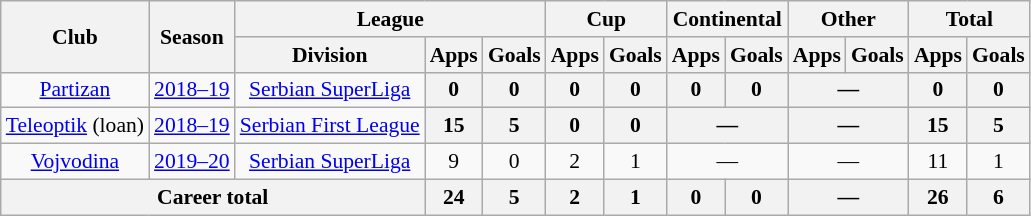<table class="wikitable" style="text-align: center;font-size:90%">
<tr>
<th rowspan="2">Club</th>
<th rowspan="2">Season</th>
<th colspan="3">League</th>
<th colspan="2">Cup</th>
<th colspan="2">Continental</th>
<th colspan="2">Other</th>
<th colspan="2">Total</th>
</tr>
<tr>
<th>Division</th>
<th>Apps</th>
<th>Goals</th>
<th>Apps</th>
<th>Goals</th>
<th>Apps</th>
<th>Goals</th>
<th>Apps</th>
<th>Goals</th>
<th>Apps</th>
<th>Goals</th>
</tr>
<tr>
<td><a href='#'>Partizan</a></td>
<td><a href='#'>2018–19</a></td>
<td><a href='#'>Serbian SuperLiga</a></td>
<th>0</th>
<th>0</th>
<th>0</th>
<th>0</th>
<th>0</th>
<th>0</th>
<th colspan="2">—</th>
<th>0</th>
<th>0</th>
</tr>
<tr>
<td><a href='#'>Teleoptik</a> (loan)</td>
<td><a href='#'>2018–19</a></td>
<td><a href='#'>Serbian First League</a></td>
<th>15</th>
<th>5</th>
<th>0</th>
<th>0</th>
<th colspan="2">—</th>
<th colspan="2">—</th>
<th>15</th>
<th>5</th>
</tr>
<tr>
<td><a href='#'>Vojvodina</a></td>
<td><a href='#'>2019–20</a></td>
<td><a href='#'>Serbian SuperLiga</a></td>
<td>9</td>
<td>0</td>
<td>2</td>
<td>1</td>
<td colspan="2">—</td>
<td colspan="2">—</td>
<td>11</td>
<td>1</td>
</tr>
<tr>
<th colspan="3">Career total</th>
<th>24</th>
<th>5</th>
<th>2</th>
<th>1</th>
<th>0</th>
<th>0</th>
<th colspan="2">—</th>
<th>26</th>
<th>6</th>
</tr>
</table>
